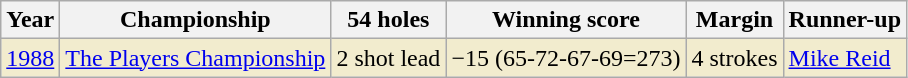<table class="wikitable">
<tr>
<th>Year</th>
<th>Championship</th>
<th>54 holes</th>
<th>Winning score</th>
<th>Margin</th>
<th>Runner-up</th>
</tr>
<tr style="background:#f2ecce;">
<td><a href='#'>1988</a></td>
<td><a href='#'>The Players Championship</a></td>
<td>2 shot lead</td>
<td>−15 (65-72-67-69=273)</td>
<td>4 strokes</td>
<td> <a href='#'>Mike Reid</a></td>
</tr>
</table>
